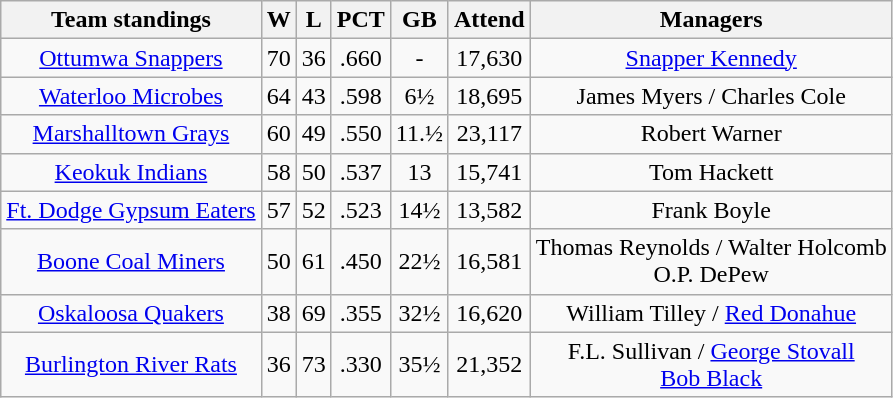<table class="wikitable">
<tr>
<th>Team standings</th>
<th>W</th>
<th>L</th>
<th>PCT</th>
<th>GB</th>
<th>Attend</th>
<th>Managers</th>
</tr>
<tr align=center>
<td><a href='#'>Ottumwa Snappers</a></td>
<td>70</td>
<td>36</td>
<td>.660</td>
<td>-</td>
<td>17,630</td>
<td><a href='#'>Snapper Kennedy</a></td>
</tr>
<tr align=center>
<td><a href='#'>Waterloo Microbes</a></td>
<td>64</td>
<td>43</td>
<td>.598</td>
<td>6½</td>
<td>18,695</td>
<td>James Myers / Charles Cole</td>
</tr>
<tr align=center>
<td><a href='#'>Marshalltown Grays</a></td>
<td>60</td>
<td>49</td>
<td>.550</td>
<td>11.½</td>
<td>23,117</td>
<td>Robert Warner</td>
</tr>
<tr align=center>
<td><a href='#'>Keokuk Indians</a></td>
<td>58</td>
<td>50</td>
<td>.537</td>
<td>13</td>
<td>15,741</td>
<td>Tom Hackett</td>
</tr>
<tr align=center>
<td><a href='#'>Ft. Dodge Gypsum Eaters</a></td>
<td>57</td>
<td>52</td>
<td>.523</td>
<td>14½</td>
<td>13,582</td>
<td>Frank Boyle</td>
</tr>
<tr align=center>
<td><a href='#'>Boone Coal Miners</a></td>
<td>50</td>
<td>61</td>
<td>.450</td>
<td>22½</td>
<td>16,581</td>
<td>Thomas Reynolds / Walter Holcomb <br> O.P. DePew</td>
</tr>
<tr align=center>
<td><a href='#'>Oskaloosa Quakers</a></td>
<td>38</td>
<td>69</td>
<td>.355</td>
<td>32½</td>
<td>16,620</td>
<td>William Tilley / <a href='#'>Red Donahue</a></td>
</tr>
<tr align=center>
<td><a href='#'>Burlington River Rats</a></td>
<td>36</td>
<td>73</td>
<td>.330</td>
<td>35½</td>
<td>21,352</td>
<td>F.L. Sullivan / <a href='#'>George Stovall</a> <br> <a href='#'>Bob Black</a></td>
</tr>
</table>
